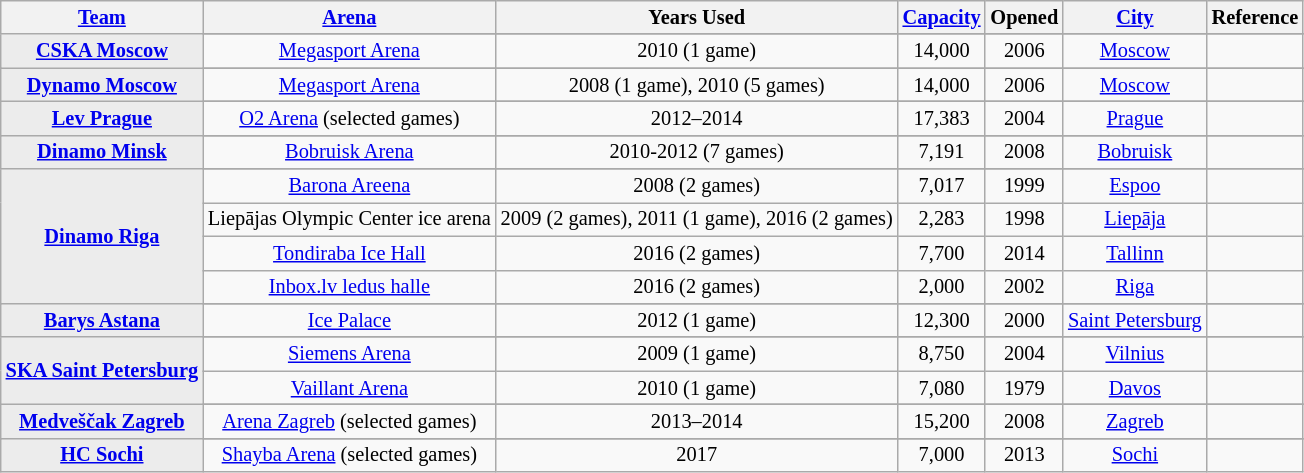<table class="wikitable" style="font-size: 85%; text-align: center;">
<tr>
<th><a href='#'>Team</a></th>
<th><a href='#'>Arena</a></th>
<th>Years Used</th>
<th><a href='#'>Capacity</a></th>
<th>Opened</th>
<th><a href='#'>City</a></th>
<th>Reference</th>
</tr>
<tr>
<th style="background: #ececec;" rowspan=2><a href='#'>CSKA Moscow</a></th>
</tr>
<tr>
<td><a href='#'>Megasport Arena</a></td>
<td>2010 (1 game)</td>
<td>14,000</td>
<td>2006</td>
<td><a href='#'>Moscow</a></td>
<td></td>
</tr>
<tr>
<th style="background: #ececec;" rowspan=2><a href='#'>Dynamo Moscow</a></th>
</tr>
<tr>
<td><a href='#'>Megasport Arena</a></td>
<td>2008 (1 game), 2010 (5 games)</td>
<td>14,000</td>
<td>2006</td>
<td><a href='#'>Moscow</a></td>
<td></td>
</tr>
<tr>
<th style="background: #ececec;" rowspan=2><a href='#'>Lev Prague</a></th>
</tr>
<tr>
<td><a href='#'>O2 Arena</a> (selected games)</td>
<td>2012–2014</td>
<td>17,383</td>
<td>2004</td>
<td><a href='#'>Prague</a></td>
<td></td>
</tr>
<tr>
<th style="background: #ececec;" rowspan=2><a href='#'>Dinamo Minsk</a></th>
</tr>
<tr>
<td><a href='#'>Bobruisk Arena</a></td>
<td>2010-2012 (7 games)</td>
<td>7,191</td>
<td>2008</td>
<td><a href='#'>Bobruisk</a></td>
<td></td>
</tr>
<tr>
<th style="background: #ececec;" rowspan=5><a href='#'>Dinamo Riga</a></th>
</tr>
<tr>
<td><a href='#'>Barona Areena</a></td>
<td>2008 (2 games)</td>
<td>7,017</td>
<td>1999</td>
<td><a href='#'>Espoo</a></td>
<td></td>
</tr>
<tr>
<td>Liepājas Olympic Center ice arena</td>
<td>2009 (2 games), 2011 (1 game), 2016 (2 games)</td>
<td>2,283</td>
<td>1998</td>
<td><a href='#'>Liepāja</a></td>
<td></td>
</tr>
<tr>
<td><a href='#'>Tondiraba Ice Hall</a></td>
<td>2016 (2 games)</td>
<td>7,700</td>
<td>2014</td>
<td><a href='#'>Tallinn</a></td>
<td></td>
</tr>
<tr>
<td><a href='#'>Inbox.lv ledus halle</a></td>
<td>2016 (2 games)</td>
<td>2,000</td>
<td>2002</td>
<td><a href='#'>Riga</a></td>
<td></td>
</tr>
<tr>
<th style="background: #ececec;" rowspan=2><a href='#'>Barys Astana</a></th>
</tr>
<tr>
<td><a href='#'>Ice Palace</a></td>
<td>2012 (1 game)</td>
<td>12,300</td>
<td>2000</td>
<td><a href='#'>Saint Petersburg</a></td>
<td></td>
</tr>
<tr>
<th style="background: #ececec;" rowspan=3><a href='#'>SKA Saint Petersburg</a></th>
</tr>
<tr>
<td><a href='#'>Siemens Arena</a></td>
<td>2009 (1 game)</td>
<td>8,750</td>
<td>2004</td>
<td><a href='#'>Vilnius</a></td>
<td></td>
</tr>
<tr>
<td><a href='#'>Vaillant Arena</a></td>
<td>2010 (1 game)</td>
<td>7,080</td>
<td>1979</td>
<td><a href='#'>Davos</a></td>
<td></td>
</tr>
<tr>
<th style="background: #ececec;" rowspan=2><a href='#'>Medveščak Zagreb</a></th>
</tr>
<tr>
<td><a href='#'>Arena Zagreb</a> (selected games)</td>
<td>2013–2014</td>
<td>15,200</td>
<td>2008</td>
<td><a href='#'>Zagreb</a></td>
<td></td>
</tr>
<tr>
<th style="background: #ececec;" rowspan=2><a href='#'>HC Sochi</a></th>
</tr>
<tr>
<td><a href='#'>Shayba Arena</a> (selected games)</td>
<td>2017</td>
<td>7,000</td>
<td>2013</td>
<td><a href='#'>Sochi</a></td>
<td></td>
</tr>
</table>
